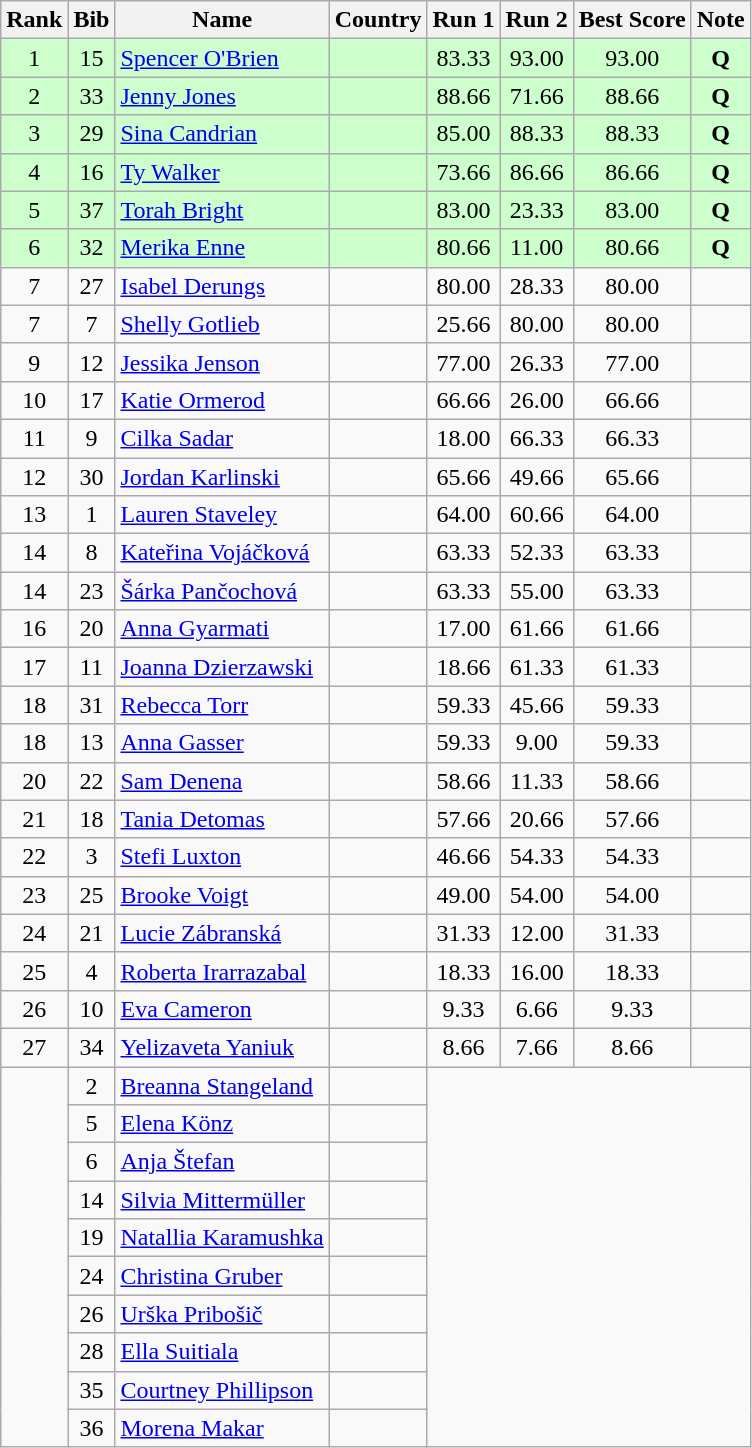<table class="wikitable sortable" style="text-align:center">
<tr>
<th>Rank</th>
<th>Bib</th>
<th>Name</th>
<th>Country</th>
<th>Run 1</th>
<th>Run 2</th>
<th>Best Score</th>
<th>Note</th>
</tr>
<tr bgcolor="#ccffcc">
<td>1</td>
<td>15</td>
<td align=left><a href='#'>Spencer O'Brien</a></td>
<td align=left></td>
<td>83.33</td>
<td>93.00</td>
<td>93.00</td>
<td><strong>Q</strong></td>
</tr>
<tr bgcolor="#ccffcc">
<td>2</td>
<td>33</td>
<td align=left><a href='#'>Jenny Jones</a></td>
<td align=left></td>
<td>88.66</td>
<td>71.66</td>
<td>88.66</td>
<td><strong>Q</strong></td>
</tr>
<tr bgcolor="#ccffcc">
<td>3</td>
<td>29</td>
<td align=left><a href='#'>Sina Candrian</a></td>
<td align=left></td>
<td>85.00</td>
<td>88.33</td>
<td>88.33</td>
<td><strong>Q</strong></td>
</tr>
<tr bgcolor="#ccffcc">
<td>4</td>
<td>16</td>
<td align=left><a href='#'>Ty Walker</a></td>
<td align=left></td>
<td>73.66</td>
<td>86.66</td>
<td>86.66</td>
<td><strong>Q</strong></td>
</tr>
<tr bgcolor="#ccffcc">
<td>5</td>
<td>37</td>
<td align=left><a href='#'>Torah Bright</a></td>
<td align=left></td>
<td>83.00</td>
<td>23.33</td>
<td>83.00</td>
<td><strong>Q</strong></td>
</tr>
<tr bgcolor="#ccffcc">
<td>6</td>
<td>32</td>
<td align=left><a href='#'>Merika Enne</a></td>
<td align=left></td>
<td>80.66</td>
<td>11.00</td>
<td>80.66</td>
<td><strong>Q</strong></td>
</tr>
<tr>
<td>7</td>
<td>27</td>
<td align=left><a href='#'>Isabel Derungs</a></td>
<td align=left></td>
<td>80.00</td>
<td>28.33</td>
<td>80.00</td>
<td></td>
</tr>
<tr>
<td>7</td>
<td>7</td>
<td align=left><a href='#'>Shelly Gotlieb</a></td>
<td align=left></td>
<td>25.66</td>
<td>80.00</td>
<td>80.00</td>
<td></td>
</tr>
<tr>
<td>9</td>
<td>12</td>
<td align=left><a href='#'>Jessika Jenson</a></td>
<td align=left></td>
<td>77.00</td>
<td>26.33</td>
<td>77.00</td>
<td></td>
</tr>
<tr>
<td>10</td>
<td>17</td>
<td align=left><a href='#'>Katie Ormerod</a></td>
<td align=left></td>
<td>66.66</td>
<td>26.00</td>
<td>66.66</td>
<td></td>
</tr>
<tr>
<td>11</td>
<td>9</td>
<td align=left><a href='#'>Cilka Sadar</a></td>
<td align=left></td>
<td>18.00</td>
<td>66.33</td>
<td>66.33</td>
<td></td>
</tr>
<tr>
<td>12</td>
<td>30</td>
<td align=left><a href='#'>Jordan Karlinski</a></td>
<td align=left></td>
<td>65.66</td>
<td>49.66</td>
<td>65.66</td>
<td></td>
</tr>
<tr>
<td>13</td>
<td>1</td>
<td align=left><a href='#'>Lauren Staveley</a></td>
<td align=left></td>
<td>64.00</td>
<td>60.66</td>
<td>64.00</td>
<td></td>
</tr>
<tr>
<td>14</td>
<td>8</td>
<td align=left><a href='#'>Kateřina Vojáčková</a></td>
<td align=left></td>
<td>63.33</td>
<td>52.33</td>
<td>63.33</td>
<td></td>
</tr>
<tr>
<td>14</td>
<td>23</td>
<td align=left><a href='#'>Šárka Pančochová</a></td>
<td align=left></td>
<td>63.33</td>
<td>55.00</td>
<td>63.33</td>
<td></td>
</tr>
<tr>
<td>16</td>
<td>20</td>
<td align=left><a href='#'>Anna Gyarmati</a></td>
<td align=left></td>
<td>17.00</td>
<td>61.66</td>
<td>61.66</td>
<td></td>
</tr>
<tr>
<td>17</td>
<td>11</td>
<td align=left><a href='#'>Joanna Dzierzawski</a></td>
<td align=left></td>
<td>18.66</td>
<td>61.33</td>
<td>61.33</td>
<td></td>
</tr>
<tr>
<td>18</td>
<td>31</td>
<td align=left><a href='#'>Rebecca Torr</a></td>
<td align=left></td>
<td>59.33</td>
<td>45.66</td>
<td>59.33</td>
<td></td>
</tr>
<tr>
<td>18</td>
<td>13</td>
<td align=left><a href='#'>Anna Gasser</a></td>
<td align=left></td>
<td>59.33</td>
<td>9.00</td>
<td>59.33</td>
<td></td>
</tr>
<tr>
<td>20</td>
<td>22</td>
<td align=left><a href='#'>Sam Denena</a></td>
<td align=left></td>
<td>58.66</td>
<td>11.33</td>
<td>58.66</td>
<td></td>
</tr>
<tr>
<td>21</td>
<td>18</td>
<td align=left><a href='#'>Tania Detomas</a></td>
<td align=left></td>
<td>57.66</td>
<td>20.66</td>
<td>57.66</td>
<td></td>
</tr>
<tr>
<td>22</td>
<td>3</td>
<td align=left><a href='#'>Stefi Luxton</a></td>
<td align=left></td>
<td>46.66</td>
<td>54.33</td>
<td>54.33</td>
<td></td>
</tr>
<tr>
<td>23</td>
<td>25</td>
<td align=left><a href='#'>Brooke Voigt</a></td>
<td align=left></td>
<td>49.00</td>
<td>54.00</td>
<td>54.00</td>
<td></td>
</tr>
<tr>
<td>24</td>
<td>21</td>
<td align=left><a href='#'>Lucie Zábranská</a></td>
<td align=left></td>
<td>31.33</td>
<td>12.00</td>
<td>31.33</td>
<td></td>
</tr>
<tr>
<td>25</td>
<td>4</td>
<td align=left><a href='#'>Roberta Irarrazabal</a></td>
<td align=left></td>
<td>18.33</td>
<td>16.00</td>
<td>18.33</td>
<td></td>
</tr>
<tr>
<td>26</td>
<td>10</td>
<td align=left><a href='#'>Eva Cameron</a></td>
<td align=left></td>
<td>9.33</td>
<td>6.66</td>
<td>9.33</td>
<td></td>
</tr>
<tr>
<td>27</td>
<td>34</td>
<td align=left><a href='#'>Yelizaveta Yaniuk</a></td>
<td align=left></td>
<td>8.66</td>
<td>7.66</td>
<td>8.66</td>
<td></td>
</tr>
<tr>
<td rowspan=10></td>
<td>2</td>
<td align=left><a href='#'>Breanna Stangeland</a></td>
<td align=left></td>
<td colspan=4 rowspan=10></td>
</tr>
<tr>
<td>5</td>
<td align=left><a href='#'>Elena Könz</a></td>
<td align=left></td>
</tr>
<tr>
<td>6</td>
<td align=left><a href='#'>Anja Štefan</a></td>
<td align=left></td>
</tr>
<tr>
<td>14</td>
<td align=left><a href='#'>Silvia Mittermüller</a></td>
<td align=left></td>
</tr>
<tr>
<td>19</td>
<td align=left><a href='#'>Natallia Karamushka</a></td>
<td align=left></td>
</tr>
<tr>
<td>24</td>
<td align=left><a href='#'>Christina Gruber</a></td>
<td align=left></td>
</tr>
<tr>
<td>26</td>
<td align=left><a href='#'>Urška Pribošič</a></td>
<td align=left></td>
</tr>
<tr>
<td>28</td>
<td align=left><a href='#'>Ella Suitiala</a></td>
<td align=left></td>
</tr>
<tr>
<td>35</td>
<td align=left><a href='#'>Courtney Phillipson</a></td>
<td align=left></td>
</tr>
<tr>
<td>36</td>
<td align=left><a href='#'>Morena Makar</a></td>
<td align=left></td>
</tr>
</table>
